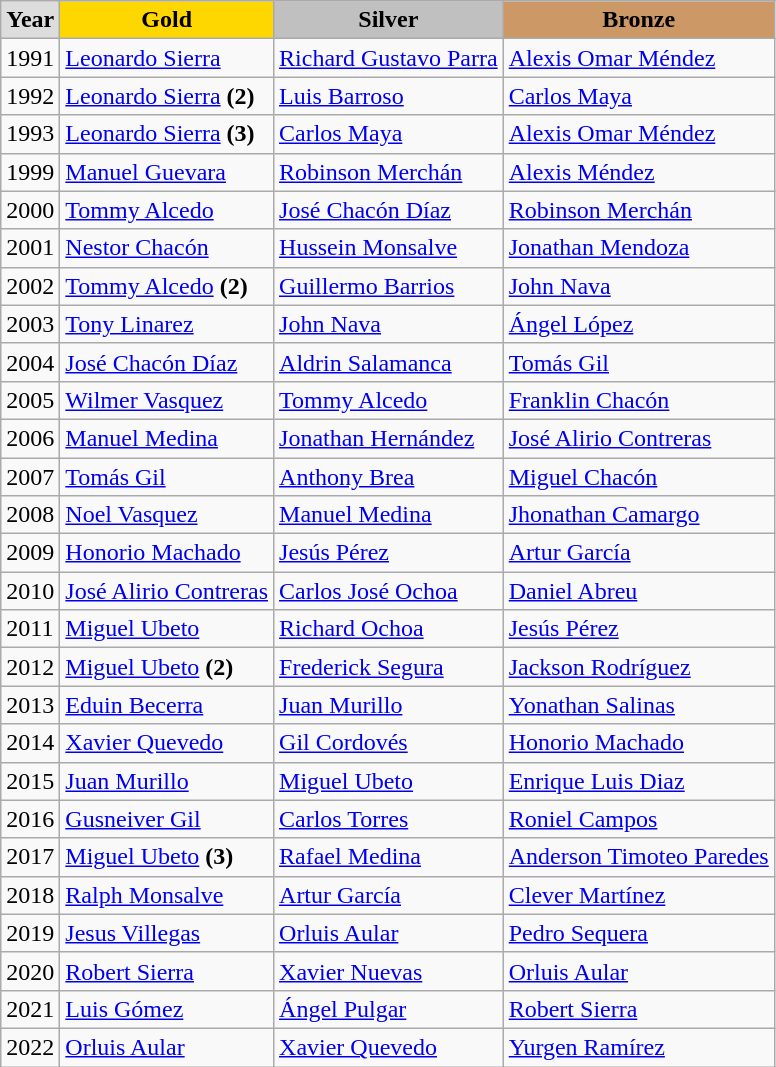<table class="wikitable" style="text-align:left;">
<tr>
<td style="background:#DDDDDD; font-weight:bold; text-align:center;">Year</td>
<td style="background:gold; font-weight:bold; text-align:center;">Gold</td>
<td style="background:silver; font-weight:bold; text-align:center;">Silver</td>
<td style="background:#cc9966; font-weight:bold; text-align:center;">Bronze</td>
</tr>
<tr>
<td>1991</td>
<td><a href='#'>Leonardo Sierra</a></td>
<td><a href='#'>Richard Gustavo Parra</a></td>
<td><a href='#'>Alexis Omar Méndez</a></td>
</tr>
<tr>
<td>1992</td>
<td><a href='#'>Leonardo Sierra</a> <strong>(2)</strong></td>
<td><a href='#'>Luis Barroso</a></td>
<td><a href='#'>Carlos Maya</a></td>
</tr>
<tr>
<td>1993</td>
<td><a href='#'>Leonardo Sierra</a> <strong>(3)</strong></td>
<td><a href='#'>Carlos Maya</a></td>
<td><a href='#'>Alexis Omar Méndez</a></td>
</tr>
<tr>
<td>1999</td>
<td><a href='#'>Manuel Guevara</a></td>
<td><a href='#'>Robinson Merchán</a></td>
<td><a href='#'>Alexis Méndez</a></td>
</tr>
<tr>
<td>2000</td>
<td><a href='#'>Tommy Alcedo</a></td>
<td><a href='#'>José Chacón Díaz</a></td>
<td><a href='#'>Robinson Merchán</a></td>
</tr>
<tr>
<td>2001</td>
<td><a href='#'>Nestor Chacón</a></td>
<td><a href='#'>Hussein Monsalve</a></td>
<td><a href='#'>Jonathan Mendoza</a></td>
</tr>
<tr>
<td>2002</td>
<td><a href='#'>Tommy Alcedo</a> <strong>(2)</strong></td>
<td><a href='#'>Guillermo Barrios</a></td>
<td><a href='#'>John Nava</a></td>
</tr>
<tr>
<td>2003</td>
<td><a href='#'>Tony Linarez</a></td>
<td><a href='#'>John Nava</a></td>
<td><a href='#'>Ángel López</a></td>
</tr>
<tr>
<td>2004</td>
<td><a href='#'>José Chacón Díaz</a></td>
<td><a href='#'>Aldrin Salamanca</a></td>
<td><a href='#'>Tomás Gil</a></td>
</tr>
<tr>
<td>2005</td>
<td><a href='#'>Wilmer Vasquez</a></td>
<td><a href='#'>Tommy Alcedo</a></td>
<td><a href='#'>Franklin Chacón</a></td>
</tr>
<tr>
<td>2006</td>
<td><a href='#'>Manuel Medina</a></td>
<td><a href='#'>Jonathan Hernández</a></td>
<td><a href='#'>José Alirio Contreras</a></td>
</tr>
<tr>
<td>2007</td>
<td><a href='#'>Tomás Gil</a></td>
<td><a href='#'>Anthony Brea</a></td>
<td><a href='#'>Miguel Chacón</a></td>
</tr>
<tr>
<td>2008</td>
<td><a href='#'>Noel Vasquez</a></td>
<td><a href='#'>Manuel Medina</a></td>
<td><a href='#'>Jhonathan Camargo</a></td>
</tr>
<tr>
<td>2009</td>
<td><a href='#'>Honorio Machado</a></td>
<td><a href='#'>Jesús Pérez</a></td>
<td><a href='#'>Artur García</a></td>
</tr>
<tr>
<td>2010</td>
<td><a href='#'>José Alirio Contreras</a></td>
<td><a href='#'>Carlos José Ochoa</a></td>
<td><a href='#'>Daniel Abreu</a></td>
</tr>
<tr>
<td>2011</td>
<td><a href='#'>Miguel Ubeto</a></td>
<td><a href='#'>Richard Ochoa</a></td>
<td><a href='#'>Jesús Pérez</a></td>
</tr>
<tr>
<td>2012</td>
<td><a href='#'>Miguel Ubeto</a> <strong>(2)</strong></td>
<td><a href='#'>Frederick Segura</a></td>
<td><a href='#'>Jackson Rodríguez</a></td>
</tr>
<tr>
<td>2013</td>
<td><a href='#'>Eduin Becerra</a></td>
<td><a href='#'>Juan Murillo</a></td>
<td><a href='#'>Yonathan Salinas</a></td>
</tr>
<tr>
<td>2014</td>
<td><a href='#'>Xavier Quevedo</a></td>
<td><a href='#'>Gil Cordovés</a></td>
<td><a href='#'>Honorio Machado</a></td>
</tr>
<tr>
<td>2015</td>
<td><a href='#'>Juan Murillo</a></td>
<td><a href='#'>Miguel Ubeto</a></td>
<td><a href='#'>Enrique Luis Diaz</a></td>
</tr>
<tr>
<td>2016</td>
<td><a href='#'>Gusneiver Gil</a></td>
<td><a href='#'>Carlos Torres</a></td>
<td><a href='#'>Roniel Campos</a></td>
</tr>
<tr>
<td>2017</td>
<td><a href='#'>Miguel Ubeto</a> <strong>(3)</strong></td>
<td><a href='#'>Rafael Medina</a></td>
<td><a href='#'>Anderson Timoteo Paredes</a></td>
</tr>
<tr>
<td>2018</td>
<td><a href='#'>Ralph Monsalve</a></td>
<td><a href='#'>Artur García</a></td>
<td><a href='#'>Clever Martínez</a></td>
</tr>
<tr>
<td>2019</td>
<td><a href='#'>Jesus Villegas</a></td>
<td><a href='#'>Orluis Aular</a></td>
<td><a href='#'>Pedro Sequera</a></td>
</tr>
<tr>
<td>2020</td>
<td><a href='#'>Robert Sierra</a></td>
<td><a href='#'>Xavier Nuevas</a></td>
<td><a href='#'>Orluis Aular</a></td>
</tr>
<tr>
<td>2021</td>
<td><a href='#'>Luis Gómez</a></td>
<td><a href='#'>Ángel Pulgar</a></td>
<td><a href='#'>Robert Sierra</a></td>
</tr>
<tr>
<td>2022</td>
<td><a href='#'>Orluis Aular</a></td>
<td><a href='#'>Xavier Quevedo</a></td>
<td><a href='#'>Yurgen Ramírez</a></td>
</tr>
</table>
